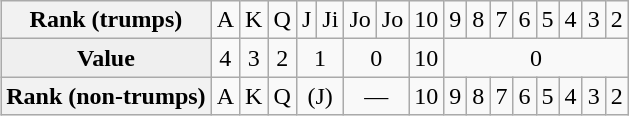<table class="wikitable" align="right">
<tr align="center">
<th>Rank (trumps)</th>
<td>A</td>
<td>K</td>
<td>Q</td>
<td>J</td>
<td>Ji</td>
<td>Jo</td>
<td>Jo</td>
<td>10</td>
<td>9</td>
<td>8</td>
<td>7</td>
<td>6</td>
<td>5</td>
<td>4</td>
<td>3</td>
<td>2</td>
</tr>
<tr align="center">
<td style="background:#efefef;"><strong>Value</strong></td>
<td>4</td>
<td>3</td>
<td>2</td>
<td colspan=2>1</td>
<td colspan=2>0</td>
<td>10</td>
<td colspan=8>0</td>
</tr>
<tr align="center">
<th>Rank (non-trumps)</th>
<td>A</td>
<td>K</td>
<td>Q</td>
<td colspan=2>(J)</td>
<td colspan=2>—</td>
<td>10</td>
<td>9</td>
<td>8</td>
<td>7</td>
<td>6</td>
<td>5</td>
<td>4</td>
<td>3</td>
<td>2</td>
</tr>
</table>
